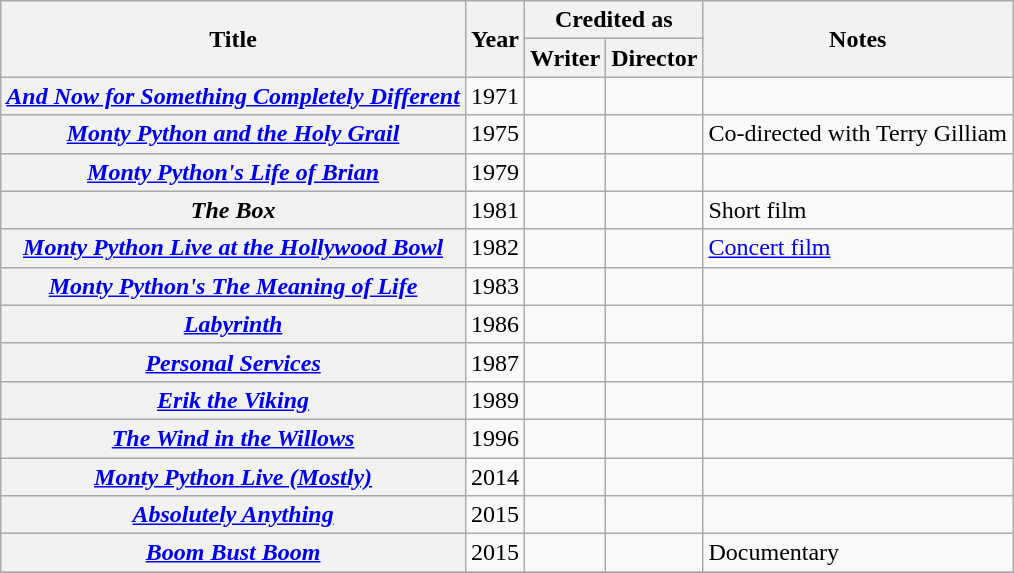<table class="wikitable sortable plainrowheaders" width="">
<tr>
<th rowspan="2" scope="col">Title</th>
<th rowspan="2" scope="col">Year</th>
<th colspan="2" scope="col">Credited as</th>
<th rowspan="2" scope="col">Notes</th>
</tr>
<tr>
<th scope="col">Writer</th>
<th scope="col">Director</th>
</tr>
<tr>
<th scope="row"><em><a href='#'>And Now for Something Completely Different</a></em></th>
<td>1971</td>
<td></td>
<td></td>
<td></td>
</tr>
<tr>
<th scope="row"><em><a href='#'>Monty Python and the Holy Grail</a></em></th>
<td>1975</td>
<td></td>
<td></td>
<td>Co-directed with Terry Gilliam</td>
</tr>
<tr>
<th scope="row"><em><a href='#'>Monty Python's Life of Brian</a></em></th>
<td>1979</td>
<td></td>
<td></td>
<td></td>
</tr>
<tr>
<th scope="row"><em>The Box</em></th>
<td>1981</td>
<td></td>
<td></td>
<td>Short film</td>
</tr>
<tr>
<th scope="row"><em><a href='#'>Monty Python Live at the Hollywood Bowl</a></em></th>
<td>1982</td>
<td></td>
<td></td>
<td><a href='#'>Concert film</a></td>
</tr>
<tr>
<th scope="row"><em><a href='#'>Monty Python's The Meaning of Life</a></em></th>
<td>1983</td>
<td></td>
<td></td>
<td></td>
</tr>
<tr>
<th scope="row"><em><a href='#'>Labyrinth</a></em></th>
<td>1986</td>
<td></td>
<td></td>
<td></td>
</tr>
<tr>
<th scope="row"><em><a href='#'>Personal Services</a></em></th>
<td>1987</td>
<td></td>
<td></td>
<td></td>
</tr>
<tr>
<th scope="row"><em><a href='#'>Erik the Viking</a></em></th>
<td>1989</td>
<td></td>
<td></td>
<td></td>
</tr>
<tr>
<th scope="row"><em><a href='#'>The Wind in the Willows</a></em></th>
<td>1996</td>
<td></td>
<td></td>
<td></td>
</tr>
<tr>
<th scope="row"><em><a href='#'>Monty Python Live (Mostly)</a></em></th>
<td>2014</td>
<td></td>
<td></td>
<td></td>
</tr>
<tr>
<th scope="row"><em><a href='#'>Absolutely Anything</a></em></th>
<td>2015</td>
<td></td>
<td></td>
<td></td>
</tr>
<tr>
<th scope="row"><em><a href='#'>Boom Bust Boom</a></em></th>
<td>2015</td>
<td></td>
<td></td>
<td>Documentary</td>
</tr>
<tr>
</tr>
</table>
